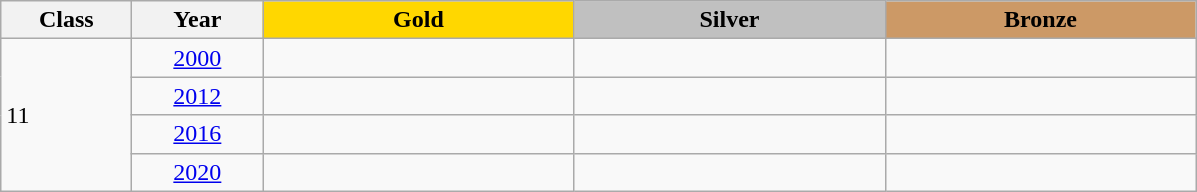<table class="wikitable">
<tr>
<th width=80>Class</th>
<th width=80>Year</th>
<td width=200 align=center bgcolor=gold><strong>Gold</strong></td>
<td width=200 align=center bgcolor=silver><strong>Silver</strong></td>
<td width=200 align=center bgcolor=cc9966><strong>Bronze</strong></td>
</tr>
<tr>
<td rowspan=4>11</td>
<td align=center><a href='#'>2000</a></td>
<td></td>
<td></td>
<td></td>
</tr>
<tr>
<td align=center><a href='#'>2012</a></td>
<td></td>
<td></td>
<td></td>
</tr>
<tr>
<td align=center><a href='#'>2016</a></td>
<td></td>
<td></td>
<td></td>
</tr>
<tr>
<td align=center><a href='#'>2020</a></td>
<td></td>
<td></td>
<td><br></td>
</tr>
</table>
